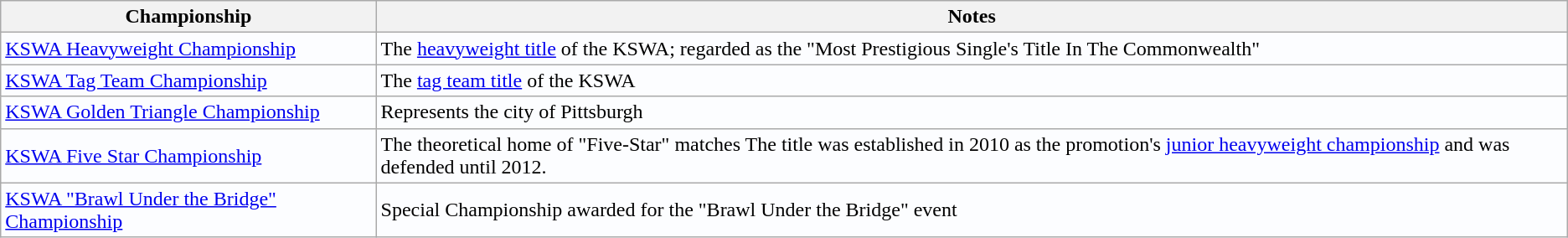<table class="wikitable" style="background:#fcfdff;">
<tr>
<th>Championship</th>
<th>Notes</th>
</tr>
<tr>
<td><a href='#'>KSWA Heavyweight Championship</a></td>
<td>The <a href='#'>heavyweight title</a> of the KSWA; regarded as the "Most Prestigious Single's Title In The Commonwealth"</td>
</tr>
<tr>
<td><a href='#'>KSWA Tag Team Championship</a></td>
<td>The <a href='#'>tag team title</a> of the KSWA</td>
</tr>
<tr>
<td><a href='#'>KSWA Golden Triangle Championship</a></td>
<td>Represents the city of Pittsburgh</td>
</tr>
<tr>
<td><a href='#'>KSWA Five Star Championship</a></td>
<td>The theoretical home of "Five-Star" matches The title was established in 2010 as the promotion's <a href='#'>junior heavyweight championship</a> and was defended until 2012.</td>
</tr>
<tr>
<td><a href='#'>KSWA "Brawl Under the Bridge" Championship</a></td>
<td>Special Championship awarded for the "Brawl Under the Bridge" event</td>
</tr>
</table>
